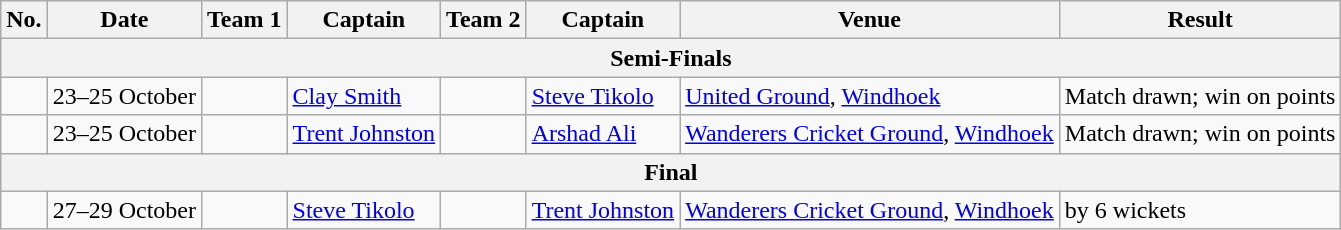<table class="wikitable">
<tr>
<th>No.</th>
<th>Date</th>
<th>Team 1</th>
<th>Captain</th>
<th>Team 2</th>
<th>Captain</th>
<th>Venue</th>
<th>Result</th>
</tr>
<tr>
<th colspan="8">Semi-Finals</th>
</tr>
<tr>
<td></td>
<td>23–25 October</td>
<td></td>
<td><a href='#'>Clay Smith</a></td>
<td></td>
<td><a href='#'>Steve Tikolo</a></td>
<td><a href='#'>United Ground</a>, <a href='#'>Windhoek</a></td>
<td>Match drawn;  win on points</td>
</tr>
<tr>
<td></td>
<td>23–25 October</td>
<td></td>
<td><a href='#'>Trent Johnston</a></td>
<td></td>
<td><a href='#'>Arshad Ali</a></td>
<td><a href='#'>Wanderers Cricket Ground</a>, <a href='#'>Windhoek</a></td>
<td>Match drawn;  win on points</td>
</tr>
<tr>
<th colspan="8">Final</th>
</tr>
<tr>
<td></td>
<td>27–29 October</td>
<td></td>
<td><a href='#'>Steve Tikolo</a></td>
<td></td>
<td><a href='#'>Trent Johnston</a></td>
<td><a href='#'>Wanderers Cricket Ground</a>, <a href='#'>Windhoek</a></td>
<td> by 6 wickets</td>
</tr>
</table>
